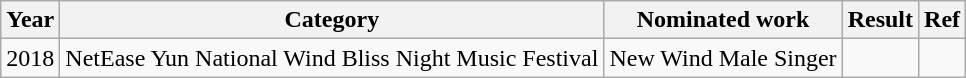<table class="wikitable">
<tr>
<th>Year</th>
<th>Category</th>
<th>Nominated work</th>
<th>Result</th>
<th>Ref</th>
</tr>
<tr>
<td>2018</td>
<td>NetEase Yun National Wind Bliss Night Music Festival</td>
<td>New Wind Male Singer</td>
<td></td>
<td></td>
</tr>
</table>
